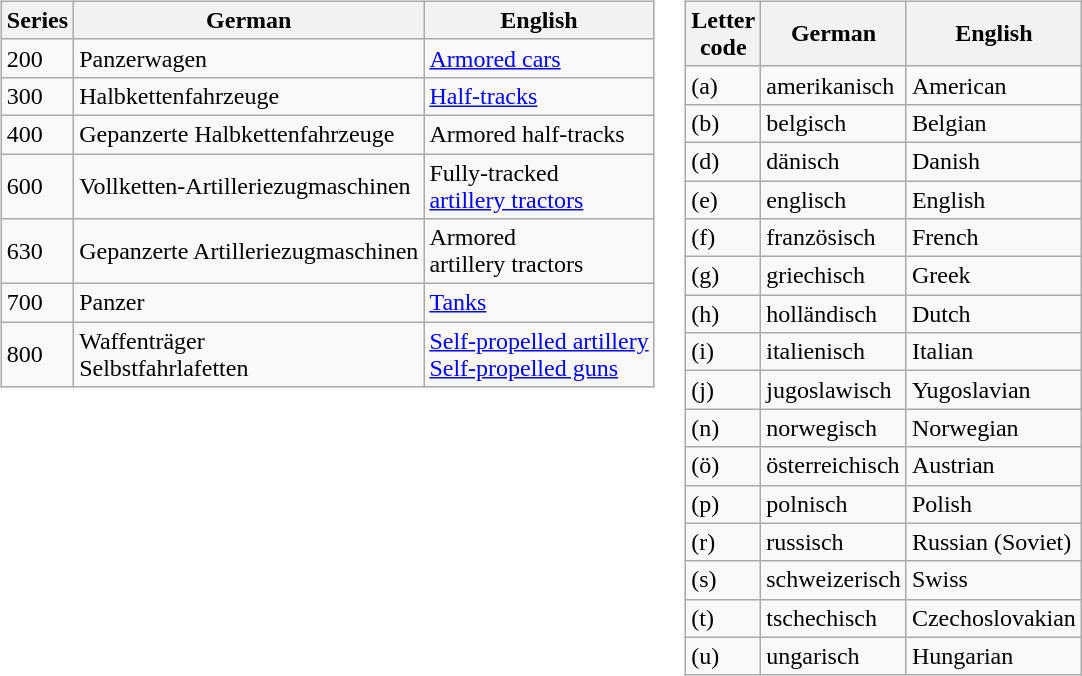<table>
<tr>
<td valign=top><br><table class="wikitable sortable sort-under-center">
<tr>
<th>Series</th>
<th>German</th>
<th>English</th>
</tr>
<tr>
<td>200</td>
<td>Panzerwagen</td>
<td><a href='#'>Armored cars</a></td>
</tr>
<tr>
<td>300</td>
<td>Halbkettenfahrzeuge</td>
<td><a href='#'>Half-tracks</a></td>
</tr>
<tr>
<td>400</td>
<td>Gepanzerte Halbkettenfahrzeuge</td>
<td>Armored half-tracks</td>
</tr>
<tr>
<td>600</td>
<td>Vollketten-Artilleriezugmaschinen</td>
<td>Fully-tracked<br><a href='#'>artillery tractors</a></td>
</tr>
<tr>
<td>630</td>
<td>Gepanzerte Artilleriezugmaschinen</td>
<td>Armored<br>artillery tractors</td>
</tr>
<tr>
<td>700</td>
<td>Panzer</td>
<td><a href='#'>Tanks</a></td>
</tr>
<tr>
<td>800</td>
<td>Waffenträger<br>Selbstfahrlafetten</td>
<td><a href='#'>Self-propelled artillery</a><br><a href='#'>Self-propelled guns</a></td>
</tr>
</table>
</td>
<td valign=top><br><table class="wikitable sortable sort-under-center">
<tr>
<th>Letter<br>code</th>
<th>German</th>
<th>English</th>
</tr>
<tr>
<td>(a)</td>
<td>amerikanisch</td>
<td>American</td>
</tr>
<tr>
<td>(b)</td>
<td>belgisch</td>
<td>Belgian</td>
</tr>
<tr>
<td>(d)</td>
<td>dänisch</td>
<td>Danish</td>
</tr>
<tr>
<td>(e)</td>
<td>englisch</td>
<td>English</td>
</tr>
<tr>
<td>(f)</td>
<td>französisch</td>
<td>French</td>
</tr>
<tr>
<td>(g)</td>
<td>griechisch</td>
<td>Greek</td>
</tr>
<tr>
<td>(h)</td>
<td>holländisch</td>
<td>Dutch</td>
</tr>
<tr>
<td>(i)</td>
<td>italienisch</td>
<td>Italian</td>
</tr>
<tr>
<td>(j)</td>
<td>jugoslawisch</td>
<td>Yugoslavian</td>
</tr>
<tr>
<td>(n)</td>
<td>norwegisch</td>
<td>Norwegian</td>
</tr>
<tr>
<td>(ö)</td>
<td>österreichisch</td>
<td>Austrian</td>
</tr>
<tr>
<td>(p)</td>
<td>polnisch</td>
<td>Polish</td>
</tr>
<tr>
<td>(r)</td>
<td>russisch</td>
<td>Russian (Soviet)</td>
</tr>
<tr>
<td>(s)</td>
<td>schweizerisch</td>
<td>Swiss</td>
</tr>
<tr>
<td>(t)</td>
<td>tschechisch</td>
<td>Czechoslovakian</td>
</tr>
<tr>
<td>(u)</td>
<td>ungarisch</td>
<td>Hungarian</td>
</tr>
</table>
</td>
</tr>
</table>
